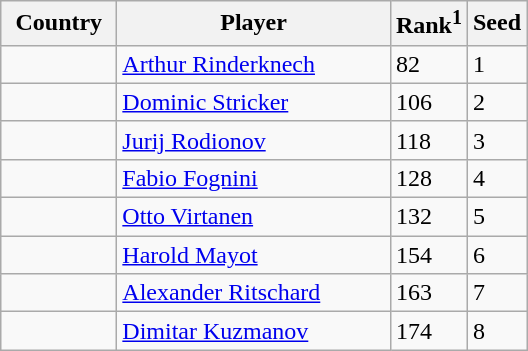<table class="sortable wikitable">
<tr>
<th width="70">Country</th>
<th width="175">Player</th>
<th>Rank<sup>1</sup></th>
<th>Seed</th>
</tr>
<tr>
<td></td>
<td><a href='#'>Arthur Rinderknech</a></td>
<td>82</td>
<td>1</td>
</tr>
<tr>
<td></td>
<td><a href='#'>Dominic Stricker</a></td>
<td>106</td>
<td>2</td>
</tr>
<tr>
<td></td>
<td><a href='#'>Jurij Rodionov</a></td>
<td>118</td>
<td>3</td>
</tr>
<tr>
<td></td>
<td><a href='#'>Fabio Fognini</a></td>
<td>128</td>
<td>4</td>
</tr>
<tr>
<td></td>
<td><a href='#'>Otto Virtanen</a></td>
<td>132</td>
<td>5</td>
</tr>
<tr>
<td></td>
<td><a href='#'>Harold Mayot</a></td>
<td>154</td>
<td>6</td>
</tr>
<tr>
<td></td>
<td><a href='#'>Alexander Ritschard</a></td>
<td>163</td>
<td>7</td>
</tr>
<tr>
<td></td>
<td><a href='#'>Dimitar Kuzmanov</a></td>
<td>174</td>
<td>8</td>
</tr>
</table>
